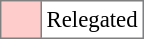<table bgcolor="#f7f8ff" cellpadding="3" cellspacing="0" border="1" style="font-size: 95%; border: gray solid 1px; border-collapse: collapse;text-align:center;">
<tr>
<td style="background: #FFCCCC" width="20"></td>
<td bgcolor="#ffffff" align="left">Relegated</td>
</tr>
</table>
